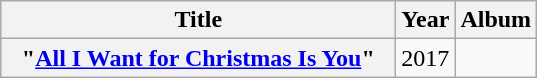<table class="wikitable plainrowheaders" style="text-align:center;">
<tr>
<th scope="col" rowspan="1" style="width:16em;">Title</th>
<th scope="col" rowspan="1">Year</th>
<th scope="col" rowspan="1">Album</th>
</tr>
<tr>
<th scope="row">"<a href='#'>All I Want for Christmas Is You</a>"</th>
<td>2017</td>
<td></td>
</tr>
</table>
